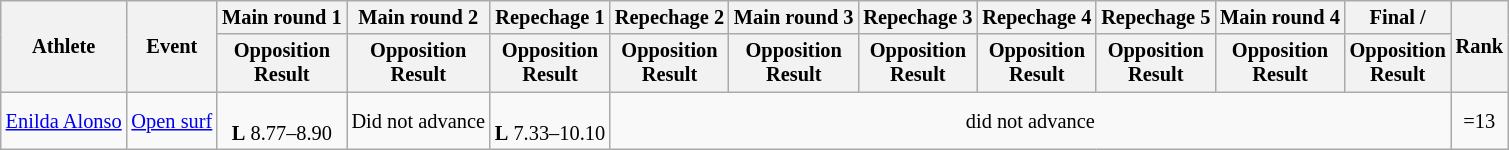<table class="wikitable" style="font-size:85%">
<tr>
<th rowspan="2">Athlete</th>
<th rowspan="2">Event</th>
<th>Main round 1</th>
<th>Main round 2</th>
<th>Repechage 1</th>
<th>Repechage 2</th>
<th>Main round 3</th>
<th>Repechage 3</th>
<th>Repechage 4</th>
<th>Repechage 5</th>
<th>Main round 4</th>
<th>Final  / </th>
<th rowspan="2">Rank</th>
</tr>
<tr>
<th>Opposition<br>Result</th>
<th>Opposition<br>Result</th>
<th>Opposition<br>Result</th>
<th>Opposition<br>Result</th>
<th>Opposition<br>Result</th>
<th>Opposition<br>Result</th>
<th>Opposition<br>Result</th>
<th>Opposition<br>Result</th>
<th>Opposition<br>Result</th>
<th>Opposition<br>Result</th>
</tr>
<tr align=center>
<td align=left><a href='#'>Enilda Alonso</a></td>
<td align=left><a href='#'>Open surf</a></td>
<td><br><strong>L</strong> 8.77–8.90</td>
<td>Did not advance</td>
<td><br><strong>L</strong> 7.33–10.10</td>
<td colspan=7>did not advance</td>
<td>=13</td>
</tr>
</table>
